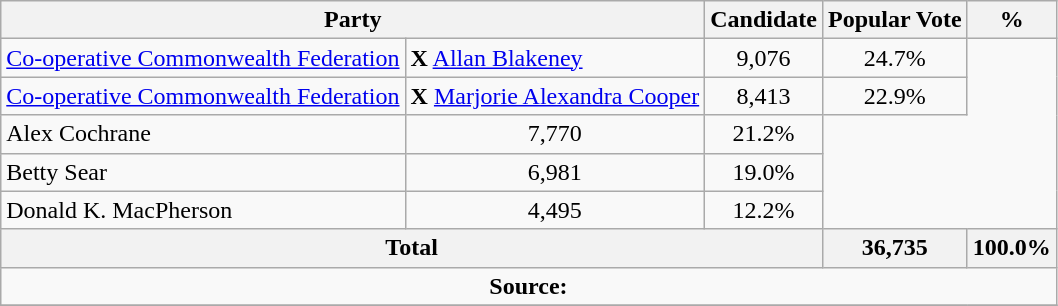<table class="wikitable">
<tr>
<th colspan="2">Party</th>
<th>Candidate</th>
<th>Popular Vote</th>
<th>%</th>
</tr>
<tr>
<td><a href='#'>Co-operative Commonwealth Federation</a></td>
<td> <strong>X</strong> <a href='#'>Allan Blakeney</a></td>
<td align=center>9,076</td>
<td align=center>24.7%</td>
</tr>
<tr>
<td><a href='#'>Co-operative Commonwealth Federation</a></td>
<td> <strong>X</strong> <a href='#'>Marjorie Alexandra Cooper</a></td>
<td align=center>8,413</td>
<td align=center>22.9%</td>
</tr>
<tr>
<td>Alex Cochrane</td>
<td align=center>7,770</td>
<td align=center>21.2%</td>
</tr>
<tr>
<td>Betty Sear</td>
<td align=center>6,981</td>
<td align=center>19.0%</td>
</tr>
<tr>
<td>Donald K. MacPherson</td>
<td align=center>4,495</td>
<td align=center>12.2%</td>
</tr>
<tr>
<th colspan=3>Total</th>
<th>36,735</th>
<th>100.0%</th>
</tr>
<tr>
<td align="center" colspan=5><strong>Source:</strong> </td>
</tr>
<tr>
</tr>
</table>
